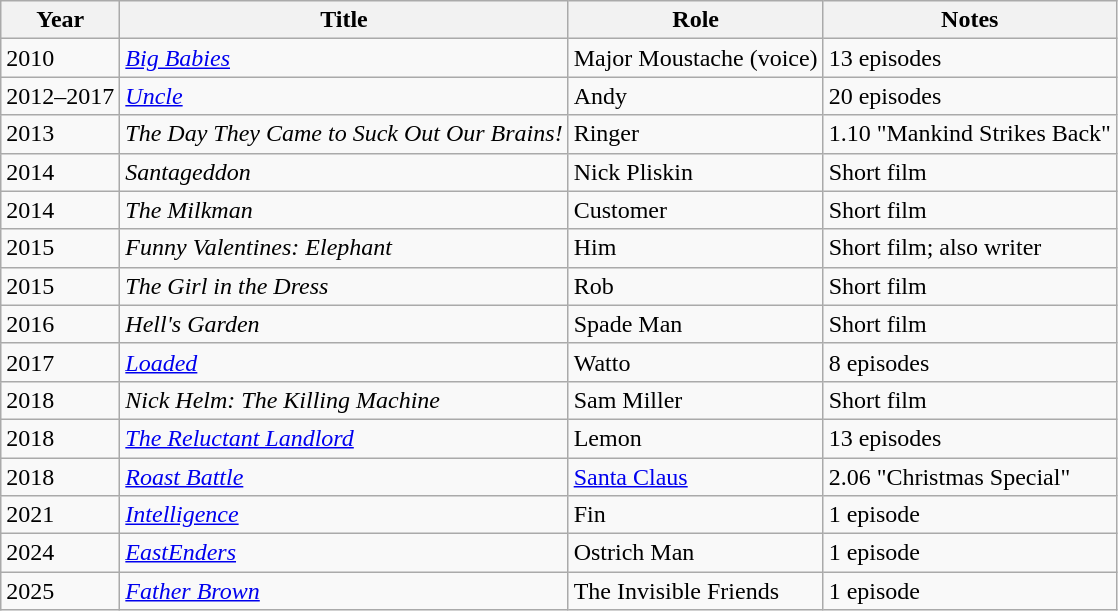<table class="wikitable sortable">
<tr>
<th>Year</th>
<th>Title</th>
<th>Role</th>
<th class="unsortable">Notes</th>
</tr>
<tr>
<td>2010</td>
<td><em><a href='#'>Big Babies</a></em></td>
<td>Major Moustache (voice)</td>
<td>13 episodes</td>
</tr>
<tr>
<td>2012–2017</td>
<td><em><a href='#'>Uncle</a></em></td>
<td>Andy</td>
<td>20 episodes</td>
</tr>
<tr>
<td>2013</td>
<td><em>The Day They Came to Suck Out Our Brains!</em></td>
<td>Ringer</td>
<td>1.10 "Mankind Strikes Back"</td>
</tr>
<tr>
<td>2014</td>
<td><em>Santageddon</em></td>
<td>Nick Pliskin</td>
<td>Short film</td>
</tr>
<tr>
<td>2014</td>
<td><em>The Milkman</em></td>
<td>Customer</td>
<td>Short film</td>
</tr>
<tr>
<td>2015</td>
<td><em>Funny Valentines: Elephant</em></td>
<td>Him</td>
<td>Short film; also writer</td>
</tr>
<tr>
<td>2015</td>
<td><em>The Girl in the Dress</em></td>
<td>Rob</td>
<td>Short film</td>
</tr>
<tr>
<td>2016</td>
<td><em>Hell's Garden</em></td>
<td>Spade Man</td>
<td>Short film</td>
</tr>
<tr>
<td>2017</td>
<td><em><a href='#'>Loaded</a></em></td>
<td>Watto</td>
<td>8 episodes</td>
</tr>
<tr>
<td>2018</td>
<td><em>Nick Helm: The Killing Machine</em></td>
<td>Sam Miller</td>
<td>Short film</td>
</tr>
<tr>
<td>2018</td>
<td><em><a href='#'>The Reluctant Landlord</a></em></td>
<td>Lemon</td>
<td>13 episodes</td>
</tr>
<tr>
<td>2018</td>
<td><em><a href='#'>Roast Battle</a></em></td>
<td><a href='#'>Santa Claus</a></td>
<td>2.06 "Christmas Special"</td>
</tr>
<tr>
<td>2021</td>
<td><em><a href='#'>Intelligence</a></em></td>
<td>Fin</td>
<td>1 episode</td>
</tr>
<tr>
<td>2024</td>
<td><em><a href='#'>EastEnders</a></em></td>
<td>Ostrich Man</td>
<td>1 episode</td>
</tr>
<tr>
<td>2025</td>
<td><em><a href='#'>Father Brown</a></em></td>
<td>The Invisible Friends</td>
<td>1 episode</td>
</tr>
</table>
